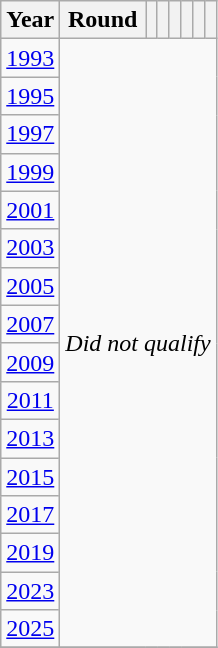<table class="wikitable" style="text-align: center;">
<tr>
<th>Year</th>
<th>Round</th>
<th></th>
<th></th>
<th></th>
<th></th>
<th></th>
<th></th>
</tr>
<tr>
<td> <a href='#'>1993</a></td>
<td rowspan=16 colspan=7><em>Did not qualify</em></td>
</tr>
<tr>
<td> <a href='#'>1995</a></td>
</tr>
<tr>
<td> <a href='#'>1997</a></td>
</tr>
<tr>
<td> <a href='#'>1999</a></td>
</tr>
<tr>
<td> <a href='#'>2001</a></td>
</tr>
<tr>
<td> <a href='#'>2003</a></td>
</tr>
<tr>
<td> <a href='#'>2005</a></td>
</tr>
<tr>
<td> <a href='#'>2007</a></td>
</tr>
<tr>
<td> <a href='#'>2009</a></td>
</tr>
<tr>
<td> <a href='#'>2011</a></td>
</tr>
<tr>
<td> <a href='#'>2013</a></td>
</tr>
<tr>
<td> <a href='#'>2015</a></td>
</tr>
<tr>
<td> <a href='#'>2017</a></td>
</tr>
<tr>
<td> <a href='#'>2019</a></td>
</tr>
<tr>
<td> <a href='#'>2023</a></td>
</tr>
<tr>
<td> <a href='#'>2025</a></td>
</tr>
<tr>
</tr>
</table>
